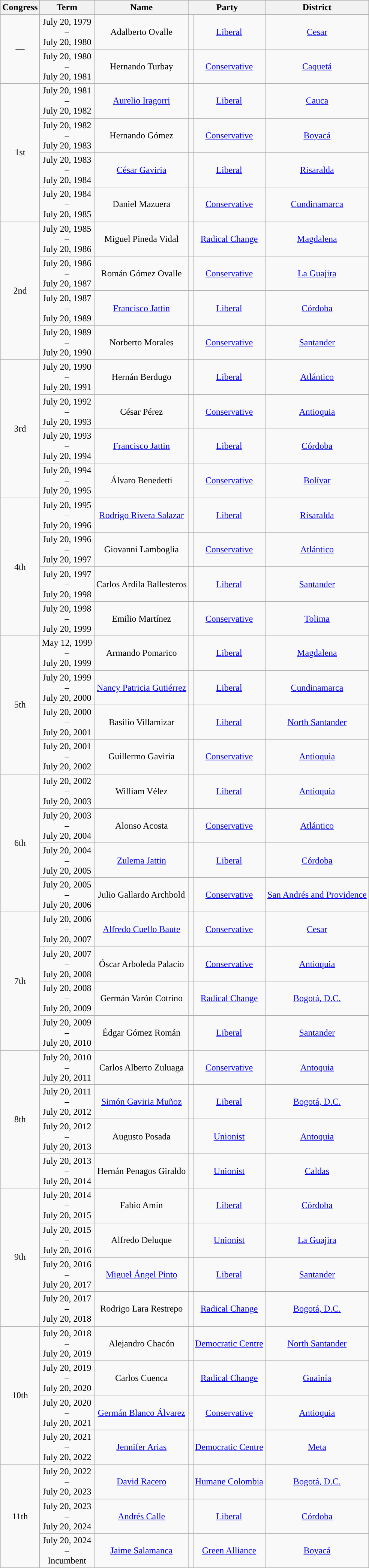<table class="wikitable sortable" style="text-align:center">
<tr>
<th scope=col>Congress</th>
<th scope=col class="unsortable">Term</th>
<th scope=col>Name</th>
<th scope=col colspan="2">Party</th>
<th scope=col>District</th>
</tr>
<tr>
<td rowspan="2">—</td>
<td>July 20, 1979<br>–<br>July 20, 1980</td>
<td>Adalberto Ovalle</td>
<td style="background:"></td>
<td><a href='#'>Liberal</a></td>
<td><a href='#'>Cesar</a></td>
</tr>
<tr>
<td>July 20, 1980<br>–<br>July 20, 1981</td>
<td>Hernando Turbay</td>
<td style="background:"></td>
<td><a href='#'>Conservative</a></td>
<td><a href='#'>Caquetá</a></td>
</tr>
<tr>
<td rowspan="4">1st</td>
<td>July 20, 1981<br>–<br>July 20, 1982</td>
<td><a href='#'>Aurelio Iragorri</a></td>
<td style="background:"></td>
<td><a href='#'>Liberal</a></td>
<td><a href='#'>Cauca</a></td>
</tr>
<tr>
<td>July 20, 1982<br>–<br>July 20, 1983</td>
<td>Hernando Gómez</td>
<td style="background:"></td>
<td><a href='#'>Conservative</a></td>
<td><a href='#'>Boyacá</a></td>
</tr>
<tr>
<td>July 20, 1983<br>–<br>July 20, 1984</td>
<td><a href='#'>César Gaviria</a></td>
<td style="background:"></td>
<td><a href='#'>Liberal</a></td>
<td><a href='#'>Risaralda</a></td>
</tr>
<tr>
<td>July 20, 1984<br>–<br>July 20, 1985</td>
<td>Daniel Mazuera</td>
<td style="background:"></td>
<td><a href='#'>Conservative</a></td>
<td><a href='#'>Cundinamarca</a></td>
</tr>
<tr>
<td rowspan="4">2nd</td>
<td>July 20, 1985<br>–<br>July 20, 1986</td>
<td>Miguel Pineda Vidal</td>
<td style="background:"></td>
<td><a href='#'>Radical Change</a></td>
<td><a href='#'>Magdalena</a></td>
</tr>
<tr>
<td>July 20, 1986<br>–<br>July 20, 1987</td>
<td>Román Gómez Ovalle</td>
<td style="background:"></td>
<td><a href='#'>Conservative</a></td>
<td><a href='#'>La Guajira</a></td>
</tr>
<tr>
<td>July 20, 1987<br>–<br>July 20, 1989</td>
<td><a href='#'>Francisco Jattin</a></td>
<td style="background:"></td>
<td><a href='#'>Liberal</a></td>
<td><a href='#'>Córdoba</a></td>
</tr>
<tr>
<td>July 20, 1989<br>–<br>July 20, 1990</td>
<td>Norberto Morales</td>
<td style="background:"></td>
<td><a href='#'>Conservative</a></td>
<td><a href='#'>Santander</a></td>
</tr>
<tr>
<td rowspan="4">3rd</td>
<td>July 20, 1990<br>–<br>July 20, 1991</td>
<td>Hernán Berdugo</td>
<td style="background:"></td>
<td><a href='#'>Liberal</a></td>
<td><a href='#'>Atlántico</a></td>
</tr>
<tr>
<td>July 20, 1992<br>–<br>July 20, 1993</td>
<td>César Pérez</td>
<td style="background:"></td>
<td><a href='#'>Conservative</a></td>
<td><a href='#'>Antioquia</a></td>
</tr>
<tr>
<td>July 20, 1993<br>–<br>July 20, 1994</td>
<td><a href='#'>Francisco Jattin</a></td>
<td style="background:"></td>
<td><a href='#'>Liberal</a></td>
<td><a href='#'>Córdoba</a></td>
</tr>
<tr>
<td>July 20, 1994<br>–<br>July 20, 1995</td>
<td>Álvaro Benedetti</td>
<td style="background:"></td>
<td><a href='#'>Conservative</a></td>
<td><a href='#'>Bolívar</a></td>
</tr>
<tr>
<td rowspan="4">4th</td>
<td>July 20, 1995<br>–<br>July 20, 1996</td>
<td><a href='#'>Rodrigo Rivera Salazar</a></td>
<td style="background:"></td>
<td><a href='#'>Liberal</a></td>
<td><a href='#'>Risaralda</a></td>
</tr>
<tr>
<td>July 20, 1996<br>–<br>July 20, 1997</td>
<td>Giovanni Lamboglia</td>
<td style="background:"></td>
<td><a href='#'>Conservative</a></td>
<td><a href='#'>Atlántico</a></td>
</tr>
<tr>
<td>July 20, 1997<br>–<br>July 20, 1998</td>
<td>Carlos Ardila Ballesteros</td>
<td style="background:"></td>
<td><a href='#'>Liberal</a></td>
<td><a href='#'>Santander</a></td>
</tr>
<tr>
<td>July 20, 1998<br>–<br>July 20, 1999</td>
<td>Emilio Martínez</td>
<td style="background:"></td>
<td><a href='#'>Conservative</a></td>
<td><a href='#'>Tolima</a></td>
</tr>
<tr>
<td rowspan="4">5th</td>
<td>May 12, 1999<br>–<br>July 20, 1999</td>
<td>Armando Pomarico</td>
<td style="background:"></td>
<td><a href='#'>Liberal</a></td>
<td><a href='#'>Magdalena</a></td>
</tr>
<tr>
<td>July 20, 1999<br>–<br>July 20, 2000</td>
<td><a href='#'>Nancy Patricia Gutiérrez</a></td>
<td style="background:"></td>
<td><a href='#'>Liberal</a></td>
<td><a href='#'>Cundinamarca</a></td>
</tr>
<tr>
<td>July 20, 2000<br>–<br>July 20, 2001</td>
<td>Basilio Villamizar</td>
<td style="background:"></td>
<td><a href='#'>Liberal</a></td>
<td><a href='#'>North Santander</a></td>
</tr>
<tr>
<td>July 20, 2001<br>–<br>July 20, 2002</td>
<td>Guillermo Gaviria</td>
<td style="background:"></td>
<td><a href='#'>Conservative</a></td>
<td><a href='#'>Antioquia</a></td>
</tr>
<tr>
<td rowspan="4">6th</td>
<td>July 20, 2002<br>–<br>July 20, 2003</td>
<td>William Vélez</td>
<td style="background:"></td>
<td><a href='#'>Liberal</a></td>
<td><a href='#'>Antioquia</a></td>
</tr>
<tr>
<td>July 20, 2003<br>–<br>July 20, 2004</td>
<td>Alonso Acosta</td>
<td style="background:"></td>
<td><a href='#'>Conservative</a></td>
<td><a href='#'>Atlántico</a></td>
</tr>
<tr>
<td>July 20, 2004<br>–<br>July 20, 2005</td>
<td><a href='#'>Zulema Jattin</a></td>
<td style="background:"></td>
<td><a href='#'>Liberal</a></td>
<td><a href='#'>Córdoba</a></td>
</tr>
<tr>
<td>July 20, 2005<br>–<br>July 20, 2006</td>
<td>Julio Gallardo Archbold</td>
<td style="background:"></td>
<td><a href='#'>Conservative</a></td>
<td><a href='#'>San Andrés and Providence</a></td>
</tr>
<tr>
<td rowspan="4">7th</td>
<td>July 20, 2006<br>–<br>July 20, 2007</td>
<td><a href='#'>Alfredo Cuello Baute</a></td>
<td style="background:"></td>
<td><a href='#'>Conservative</a></td>
<td><a href='#'>Cesar</a></td>
</tr>
<tr>
<td>July 20, 2007<br>–<br>July 20, 2008</td>
<td>Óscar Arboleda Palacio</td>
<td style="background:"></td>
<td><a href='#'>Conservative</a></td>
<td><a href='#'>Antioquia</a></td>
</tr>
<tr>
<td>July 20, 2008<br>–<br>July 20, 2009</td>
<td>Germán Varón Cotrino</td>
<td style="background:"></td>
<td><a href='#'>Radical Change</a></td>
<td><a href='#'>Bogotá, D.C.</a></td>
</tr>
<tr>
<td>July 20, 2009<br>–<br>July 20, 2010</td>
<td>Édgar Gómez Román</td>
<td style="background:"></td>
<td><a href='#'>Liberal</a></td>
<td><a href='#'>Santander</a></td>
</tr>
<tr>
<td rowspan="4">8th</td>
<td>July 20, 2010<br>–<br>July 20, 2011</td>
<td>Carlos Alberto Zuluaga</td>
<td style="background:"></td>
<td><a href='#'>Conservative</a></td>
<td><a href='#'>Antoquia</a></td>
</tr>
<tr>
<td>July 20, 2011<br>–<br>July 20, 2012</td>
<td><a href='#'>Simón Gaviria Muñoz</a></td>
<td style="background:"></td>
<td><a href='#'>Liberal</a></td>
<td><a href='#'>Bogotá, D.C.</a></td>
</tr>
<tr>
<td>July 20, 2012<br>–<br>July 20, 2013</td>
<td>Augusto Posada</td>
<td style="background:"></td>
<td><a href='#'>Unionist</a></td>
<td><a href='#'>Antoquia</a></td>
</tr>
<tr>
<td>July 20, 2013<br>–<br>July 20, 2014</td>
<td>Hernán Penagos Giraldo</td>
<td style="background:"></td>
<td><a href='#'>Unionist</a></td>
<td><a href='#'>Caldas</a></td>
</tr>
<tr>
<td rowspan="4">9th</td>
<td>July 20, 2014<br>–<br>July 20, 2015</td>
<td>Fabio Amín</td>
<td style="background:"></td>
<td><a href='#'>Liberal</a></td>
<td><a href='#'>Córdoba</a></td>
</tr>
<tr>
<td>July 20, 2015<br>–<br>July 20, 2016</td>
<td>Alfredo Deluque</td>
<td style="background:"></td>
<td><a href='#'>Unionist</a></td>
<td><a href='#'>La Guajira</a></td>
</tr>
<tr>
<td>July 20, 2016<br>–<br>July 20, 2017</td>
<td><a href='#'>Miguel Ángel Pinto</a></td>
<td style="background:"></td>
<td><a href='#'>Liberal</a></td>
<td><a href='#'>Santander</a></td>
</tr>
<tr>
<td>July 20, 2017<br>–<br>July 20, 2018</td>
<td>Rodrigo Lara Restrepo</td>
<td style="background:"></td>
<td><a href='#'>Radical Change</a></td>
<td><a href='#'>Bogotá, D.C.</a></td>
</tr>
<tr>
<td rowspan="4">10th</td>
<td>July 20, 2018<br>–<br>July 20, 2019</td>
<td>Alejandro Chacón</td>
<td style="background:"></td>
<td><a href='#'>Democratic Centre</a></td>
<td><a href='#'>North Santander</a></td>
</tr>
<tr>
<td>July 20, 2019<br>–<br>July 20, 2020</td>
<td>Carlos Cuenca</td>
<td style="background:"></td>
<td><a href='#'>Radical Change</a></td>
<td><a href='#'>Guainía</a></td>
</tr>
<tr>
<td>July 20, 2020<br>–<br>July 20, 2021</td>
<td><a href='#'>Germán Blanco Álvarez</a></td>
<td style="background:"></td>
<td><a href='#'>Conservative</a></td>
<td><a href='#'>Antioquia</a></td>
</tr>
<tr>
<td>July 20, 2021<br>–<br>July 20, 2022</td>
<td><a href='#'>Jennifer Arias</a></td>
<td style="background:"></td>
<td><a href='#'>Democratic Centre</a></td>
<td><a href='#'>Meta</a></td>
</tr>
<tr>
<td rowspan="6">11th</td>
<td>July 20, 2022<br>–<br>July 20, 2023</td>
<td><a href='#'>David Racero</a></td>
<td style="background:"></td>
<td><a href='#'>Humane Colombia</a></td>
<td><a href='#'>Bogotá, D.C.</a></td>
</tr>
<tr>
<td>July 20, 2023<br>–<br>July 20, 2024</td>
<td><a href='#'>Andrés Calle</a></td>
<td style="background:"></td>
<td><a href='#'>Liberal</a></td>
<td><a href='#'>Córdoba</a></td>
</tr>
<tr>
<td>July 20, 2024<br>–<br>Incumbent</td>
<td><a href='#'>Jaime Salamanca</a></td>
<td style="background:"></td>
<td><a href='#'>Green Alliance</a></td>
<td><a href='#'>Boyacá</a></td>
</tr>
</table>
